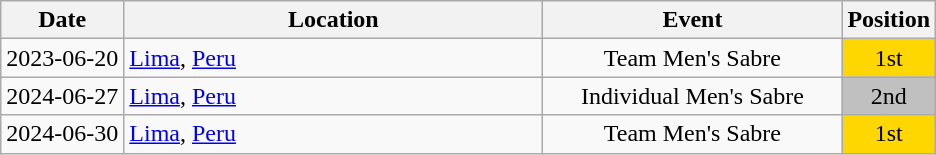<table class="wikitable" style="text-align:center;">
<tr>
<th>Date</th>
<th style="width:17em">Location</th>
<th style="width:12em">Event</th>
<th>Position</th>
</tr>
<tr>
<td>2023-06-20</td>
<td rowspan="1" align="left"> <a href='#'>Lima</a>, <a href='#'>Peru</a></td>
<td>Team Men's Sabre</td>
<td bgcolor="gold">1st</td>
</tr>
<tr>
<td>2024-06-27</td>
<td rowspan="1" align="left"> <a href='#'>Lima</a>, <a href='#'>Peru</a></td>
<td>Individual Men's Sabre</td>
<td bgcolor="silver">2nd</td>
</tr>
<tr>
<td>2024-06-30</td>
<td rowspan="1" align="left"> <a href='#'>Lima</a>, <a href='#'>Peru</a></td>
<td>Team Men's Sabre</td>
<td bgcolor="gold">1st</td>
</tr>
</table>
